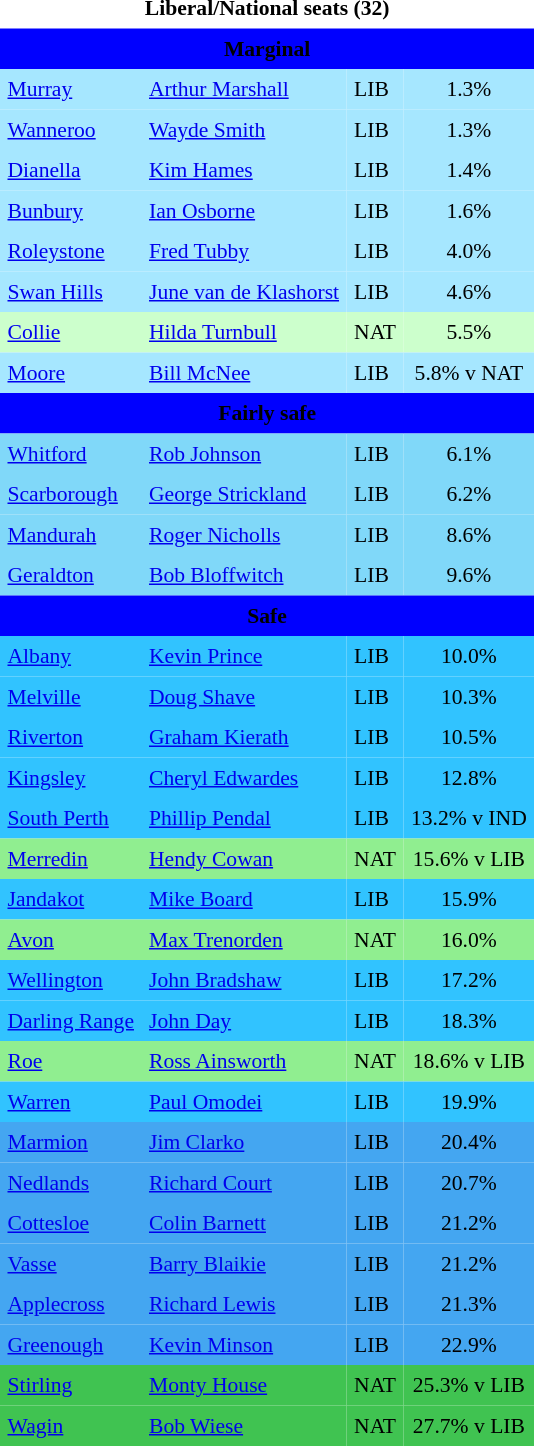<table class="toccolours" cellpadding="5" cellspacing="0" style="float:left; margin-right:.5em; margin-top:.4em; font-size:90%;">
<tr>
<td COLSPAN=4 align="center"><strong>Liberal/National seats (32)</strong></td>
</tr>
<tr>
<td COLSPAN=4 align="center" bgcolor="Blue"><span><strong>Marginal</strong></span></td>
</tr>
<tr>
<td align="left" bgcolor="A6E7FF"><a href='#'>Murray</a></td>
<td align="left" bgcolor="A6E7FF"><a href='#'>Arthur Marshall</a></td>
<td align="left" bgcolor="A6E7FF">LIB</td>
<td align="center" bgcolor="A6E7FF">1.3%</td>
</tr>
<tr>
<td align="left" bgcolor="A6E7FF"><a href='#'>Wanneroo</a></td>
<td align="left" bgcolor="A6E7FF"><a href='#'>Wayde Smith</a></td>
<td align="left" bgcolor="A6E7FF">LIB</td>
<td align="center" bgcolor="A6E7FF">1.3%</td>
</tr>
<tr>
<td align="left" bgcolor="A6E7FF"><a href='#'>Dianella</a></td>
<td align="left" bgcolor="A6E7FF"><a href='#'>Kim Hames</a></td>
<td align="left" bgcolor="A6E7FF">LIB</td>
<td align="center" bgcolor="A6E7FF">1.4%</td>
</tr>
<tr>
<td align="left" bgcolor="A6E7FF"><a href='#'>Bunbury</a></td>
<td align="left" bgcolor="A6E7FF"><a href='#'>Ian Osborne</a></td>
<td align="left" bgcolor="A6E7FF">LIB</td>
<td align="center" bgcolor="A6E7FF">1.6%</td>
</tr>
<tr>
<td align="left" bgcolor="A6E7FF"><a href='#'>Roleystone</a></td>
<td align="left" bgcolor="A6E7FF"><a href='#'>Fred Tubby</a></td>
<td align="left" bgcolor="A6E7FF">LIB</td>
<td align="center" bgcolor="A6E7FF">4.0%</td>
</tr>
<tr>
<td align="left" bgcolor="A6E7FF"><a href='#'>Swan Hills</a></td>
<td align="left" bgcolor="A6E7FF"><a href='#'>June van de Klashorst</a></td>
<td align="left" bgcolor="A6E7FF">LIB</td>
<td align="center" bgcolor="A6E7FF">4.6%</td>
</tr>
<tr>
<td align="left" bgcolor="CCFFCC"><a href='#'>Collie</a></td>
<td align="left" bgcolor="CCFFCC"><a href='#'>Hilda Turnbull</a></td>
<td align="left" bgcolor="CCFFCC">NAT</td>
<td align="center" bgcolor="CCFFCC">5.5%</td>
</tr>
<tr>
<td align="left" bgcolor="A6E7FF"><a href='#'>Moore</a></td>
<td align="left" bgcolor="A6E7FF"><a href='#'>Bill McNee</a></td>
<td align="left" bgcolor="A6E7FF">LIB</td>
<td align="center" bgcolor="A6E7FF">5.8% v NAT</td>
</tr>
<tr>
<td COLSPAN=4 align="center" bgcolor="blue"><span><strong>Fairly safe</strong></span></td>
</tr>
<tr>
<td align="left" bgcolor="80D8F9"><a href='#'>Whitford</a></td>
<td align="left" bgcolor="80D8F9"><a href='#'>Rob Johnson</a></td>
<td align="left" bgcolor="80D8F9">LIB</td>
<td align="center" bgcolor="80D8F9">6.1%</td>
</tr>
<tr>
<td align="left" bgcolor="80D8F9"><a href='#'>Scarborough</a></td>
<td align="left" bgcolor="80D8F9"><a href='#'>George Strickland</a></td>
<td align="left" bgcolor="80D8F9">LIB</td>
<td align="center" bgcolor="80D8F9">6.2%</td>
</tr>
<tr>
<td align="left" bgcolor="80D8F9"><a href='#'>Mandurah</a></td>
<td align="left" bgcolor="80D8F9"><a href='#'>Roger Nicholls</a></td>
<td align="left" bgcolor="80D8F9">LIB</td>
<td align="center" bgcolor="80D8F9">8.6%</td>
</tr>
<tr>
<td align="left" bgcolor="80D8F9"><a href='#'>Geraldton</a></td>
<td align="left" bgcolor="80D8F9"><a href='#'>Bob Bloffwitch</a></td>
<td align="left" bgcolor="80D8F9">LIB</td>
<td align="center" bgcolor="80D8F9">9.6%</td>
</tr>
<tr>
<td COLSPAN=4 align="center" bgcolor="blue"><span><strong>Safe</strong></span></td>
</tr>
<tr>
<td align="left" bgcolor="31C3FF"><a href='#'>Albany</a></td>
<td align="left" bgcolor="31C3FF"><a href='#'>Kevin Prince</a></td>
<td align="left" bgcolor="31C3FF">LIB</td>
<td align="center" bgcolor="31C3FF">10.0%</td>
</tr>
<tr>
<td align="left" bgcolor="31C3FF"><a href='#'>Melville</a></td>
<td align="left" bgcolor="31C3FF"><a href='#'>Doug Shave</a></td>
<td align="left" bgcolor="31C3FF">LIB</td>
<td align="center" bgcolor="31C3FF">10.3%</td>
</tr>
<tr>
<td align="left" bgcolor="31C3FF"><a href='#'>Riverton</a></td>
<td align="left" bgcolor="31C3FF"><a href='#'>Graham Kierath</a></td>
<td align="left" bgcolor="31C3FF">LIB</td>
<td align="center" bgcolor="31C3FF">10.5%</td>
</tr>
<tr>
<td align="left" bgcolor="31C3FF"><a href='#'>Kingsley</a></td>
<td align="left" bgcolor="31C3FF"><a href='#'>Cheryl Edwardes</a></td>
<td align="left" bgcolor="31C3FF">LIB</td>
<td align="center" bgcolor="31C3FF">12.8%</td>
</tr>
<tr>
<td align="left" bgcolor="31C3FF"><a href='#'>South Perth</a></td>
<td align="left" bgcolor="31C3FF"><a href='#'>Phillip Pendal</a></td>
<td align="left" bgcolor="31C3FF">LIB</td>
<td align="center" bgcolor="31C3FF">13.2% v IND</td>
</tr>
<tr>
<td align="left" bgcolor="90EE90"><a href='#'>Merredin</a></td>
<td align="left" bgcolor="90EE90"><a href='#'>Hendy Cowan</a></td>
<td align="left" bgcolor="90EE90">NAT</td>
<td align="center" bgcolor="90EE90">15.6% v LIB</td>
</tr>
<tr>
<td align="left" bgcolor="31C3FF"><a href='#'>Jandakot</a></td>
<td align="left" bgcolor="31C3FF"><a href='#'>Mike Board</a></td>
<td align="left" bgcolor="31C3FF">LIB</td>
<td align="center" bgcolor="31C3FF">15.9%</td>
</tr>
<tr>
<td align="left" bgcolor="90EE90"><a href='#'>Avon</a></td>
<td align="left" bgcolor="90EE90"><a href='#'>Max Trenorden</a></td>
<td align="left" bgcolor="90EE90">NAT</td>
<td align="center" bgcolor="90EE90">16.0%</td>
</tr>
<tr>
<td align="left" bgcolor="31C3FF"><a href='#'>Wellington</a></td>
<td align="left" bgcolor="31C3FF"><a href='#'>John Bradshaw</a></td>
<td align="left" bgcolor="31C3FF">LIB</td>
<td align="center" bgcolor="31C3FF">17.2%</td>
</tr>
<tr>
<td align="left" bgcolor="31C3FF"><a href='#'>Darling Range</a></td>
<td align="left" bgcolor="31C3FF"><a href='#'>John Day</a></td>
<td align="left" bgcolor="31C3FF">LIB</td>
<td align="center" bgcolor="31C3FF">18.3%</td>
</tr>
<tr>
<td align="left" bgcolor="90EE90"><a href='#'>Roe</a></td>
<td align="left" bgcolor="90EE90"><a href='#'>Ross Ainsworth</a></td>
<td align="left" bgcolor="90EE90">NAT</td>
<td align="center" bgcolor="90EE90">18.6% v LIB</td>
</tr>
<tr>
<td align="left" bgcolor="31C3FF"><a href='#'>Warren</a></td>
<td align="left" bgcolor="31C3FF"><a href='#'>Paul Omodei</a></td>
<td align="left" bgcolor="31C3FF">LIB</td>
<td align="center" bgcolor="31C3FF">19.9%</td>
</tr>
<tr>
<td align="left" bgcolor="44A6F1"><a href='#'>Marmion</a></td>
<td align="left" bgcolor="44A6F1"><a href='#'>Jim Clarko</a></td>
<td align="left" bgcolor="44A6F1">LIB</td>
<td align="center" bgcolor="44A6F1">20.4%</td>
</tr>
<tr>
<td align="left" bgcolor="44A6F1"><a href='#'>Nedlands</a></td>
<td align="left" bgcolor="44A6F1"><a href='#'>Richard Court</a></td>
<td align="left" bgcolor="44A6F1">LIB</td>
<td align="center" bgcolor="44A6F1">20.7%</td>
</tr>
<tr>
<td align="left" bgcolor="44A6F1"><a href='#'>Cottesloe</a></td>
<td align="left" bgcolor="44A6F1"><a href='#'>Colin Barnett</a></td>
<td align="left" bgcolor="44A6F1">LIB</td>
<td align="center" bgcolor="44A6F1">21.2%</td>
</tr>
<tr>
<td align="left" bgcolor="44A6F1"><a href='#'>Vasse</a></td>
<td align="left" bgcolor="44A6F1"><a href='#'>Barry Blaikie</a></td>
<td align="left" bgcolor="44A6F1">LIB</td>
<td align="center" bgcolor="44A6F1">21.2%</td>
</tr>
<tr>
<td align="left" bgcolor="44A6F1"><a href='#'>Applecross</a></td>
<td align="left" bgcolor="44A6F1"><a href='#'>Richard Lewis</a></td>
<td align="left" bgcolor="44A6F1">LIB</td>
<td align="center" bgcolor="44A6F1">21.3%</td>
</tr>
<tr>
<td align="left" bgcolor="44A6F1"><a href='#'>Greenough</a></td>
<td align="left" bgcolor="44A6F1"><a href='#'>Kevin Minson</a></td>
<td align="left" bgcolor="44A6F1">LIB</td>
<td align="center" bgcolor="44A6F1">22.9%</td>
</tr>
<tr>
<td align="left" bgcolor="40C351"><a href='#'>Stirling</a></td>
<td align="left" bgcolor="40C351"><a href='#'>Monty House</a></td>
<td align="left" bgcolor="40C351">NAT</td>
<td align="center" bgcolor="40C351">25.3% v LIB</td>
</tr>
<tr>
<td align="left" bgcolor="40C351"><a href='#'>Wagin</a></td>
<td align="left" bgcolor="40C351"><a href='#'>Bob Wiese</a></td>
<td align="left" bgcolor="40C351">NAT</td>
<td align="center" bgcolor="40C351">27.7% v LIB</td>
</tr>
<tr>
</tr>
</table>
